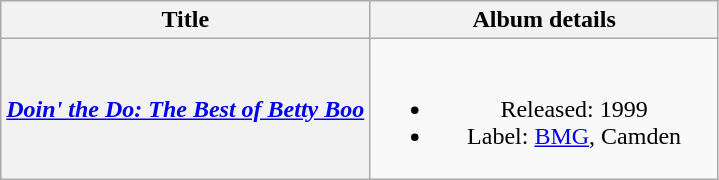<table class="wikitable plainrowheaders" style="text-align:center;">
<tr>
<th>Title</th>
<th style="width:225px;">Album details</th>
</tr>
<tr>
<th scope="row"><em><a href='#'>Doin' the Do: The Best of Betty Boo</a></em></th>
<td><br><ul><li>Released: 1999</li><li>Label: <a href='#'>BMG</a>, Camden</li></ul></td>
</tr>
</table>
